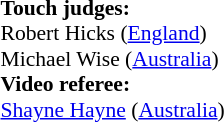<table width=100% style="font-size:90%">
<tr>
<td><br><strong>Touch judges:</strong>
<br>Robert Hicks (<a href='#'>England</a>)
<br>Michael Wise (<a href='#'>Australia</a>)
<br><strong>Video referee:</strong>
<br><a href='#'>Shayne Hayne</a> (<a href='#'>Australia</a>)</td>
</tr>
</table>
